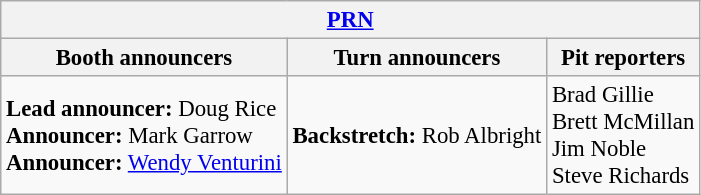<table class="wikitable" style="font-size: 95%;">
<tr>
<th colspan="3"><a href='#'>PRN</a></th>
</tr>
<tr>
<th>Booth announcers</th>
<th>Turn announcers</th>
<th>Pit reporters</th>
</tr>
<tr>
<td><strong>Lead announcer:</strong> Doug Rice<br><strong>Announcer:</strong> Mark Garrow<br><strong>Announcer:</strong> <a href='#'>Wendy Venturini</a></td>
<td><strong>Backstretch:</strong> Rob Albright</td>
<td>Brad Gillie<br>Brett McMillan<br>Jim Noble<br>Steve Richards</td>
</tr>
</table>
